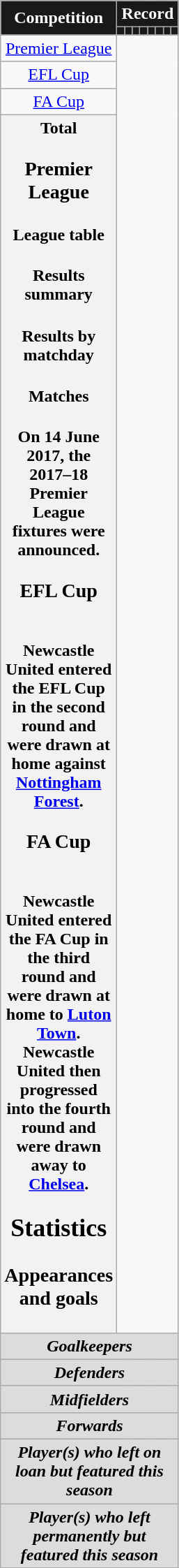<table class="wikitable" style="text-align: center">
<tr>
<th rowspan=2! style="background:#191919; color:white; width:0px;">Competition</th>
<th colspan=8! style="background:#191919; color:white; width:0px;">Record</th>
</tr>
<tr>
<th style="background:#191919; color:white; width:0px;"></th>
<th style="background:#191919; color:white; width:0px;"></th>
<th style="background:#191919; color:white; width:0px;"></th>
<th style="background:#191919; color:white; width:0px;"></th>
<th style="background:#191919; color:white; width:0px;"></th>
<th style="background:#191919; color:white; width:0px;"></th>
<th style="background:#191919; color:white; width:0px;"></th>
<th style="background:#191919; color:white; width:0px;"></th>
</tr>
<tr>
<td><a href='#'>Premier League</a><br></td>
</tr>
<tr>
<td><a href='#'>EFL Cup</a><br></td>
</tr>
<tr>
<td><a href='#'>FA Cup</a><br></td>
</tr>
<tr>
<th>Total<br>
<h3>Premier League</h3><h4>League table</h4><h4>Results summary</h4>
<h4>Results by matchday</h4><h4>Matches</h4>On 14 June 2017, the 2017–18 Premier League fixtures were announced.<br>




































<h3>EFL Cup</h3><br>Newcastle United entered the EFL Cup in the second round and were drawn at home against <a href='#'>Nottingham Forest</a>.<br><h3>FA Cup</h3><br>Newcastle United entered the FA Cup in the third round and were drawn at home to <a href='#'>Luton Town</a>. Newcastle United then progressed into the fourth round and were drawn away to <a href='#'>Chelsea</a>.<br>
<h2>Statistics</h2><h3>Appearances and goals</h3></th>
</tr>
<tr>
<th colspan=14 style=background:#dcdcdc; text-align:center><em>Goalkeepers</em><br>

</th>
</tr>
<tr>
<th colspan=14 style=background:#dcdcdc; text-align:center><em>Defenders</em><br>







</th>
</tr>
<tr>
<th colspan=14 style=background:#dcdcdc; text-align:center><em>Midfielders</em><br>






</th>
</tr>
<tr>
<th colspan=14 style=background:#dcdcdc; text-align:center><em>Forwards</em><br>


</th>
</tr>
<tr>
<th colspan=14 style=background:#dcdcdc; text-align:center><em>Player(s) who left on loan but featured this season</em><br>










</th>
</tr>
<tr>
<th colspan=14 style=background:#dcdcdc; text-align:center><em>Player(s) who left permanently but featured this season</em><br>
</th>
</tr>
<tr>
</tr>
</table>
